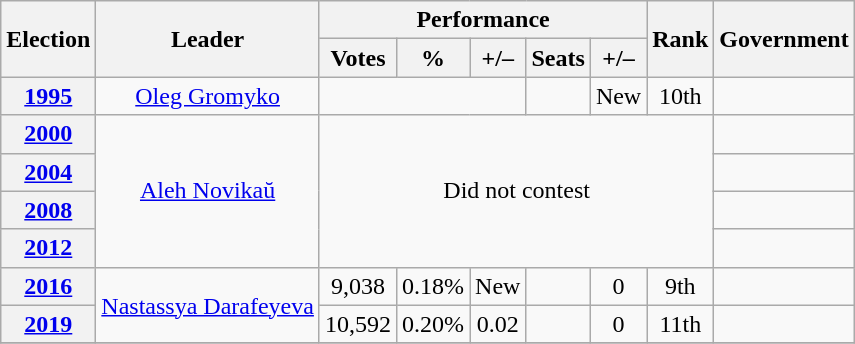<table class=wikitable style=text-align:center>
<tr>
<th rowspan="2">Election</th>
<th rowspan="2">Leader</th>
<th colspan="5" scope="col">Performance</th>
<th rowspan="2">Rank</th>
<th rowspan="2">Government</th>
</tr>
<tr>
<th>Votes</th>
<th>%</th>
<th>+/–</th>
<th>Seats</th>
<th>+/–</th>
</tr>
<tr>
<th><a href='#'>1995</a></th>
<td rowspan="1"><a href='#'>Oleg Gromyko</a></td>
<td rowspan="1" colspan="3"></td>
<td></td>
<td>New</td>
<td>10th</td>
<td></td>
</tr>
<tr>
<th><a href='#'>2000</a></th>
<td rowspan="4"><a href='#'>Aleh Novikaŭ</a></td>
<td rowspan="4" colspan="6">Did not contest</td>
<td></td>
</tr>
<tr>
<th><a href='#'>2004</a></th>
<td></td>
</tr>
<tr>
<th><a href='#'>2008</a></th>
<td></td>
</tr>
<tr>
<th><a href='#'>2012</a></th>
<td></td>
</tr>
<tr>
<th><a href='#'>2016</a></th>
<td rowspan="2"><a href='#'>Nastassya Darafeyeva</a></td>
<td>9,038</td>
<td>0.18%</td>
<td>New</td>
<td></td>
<td> 0</td>
<td> 9th</td>
<td></td>
</tr>
<tr>
<th><a href='#'>2019</a></th>
<td>10,592</td>
<td>0.20%</td>
<td> 0.02</td>
<td></td>
<td> 0</td>
<td> 11th</td>
<td></td>
</tr>
<tr>
</tr>
</table>
